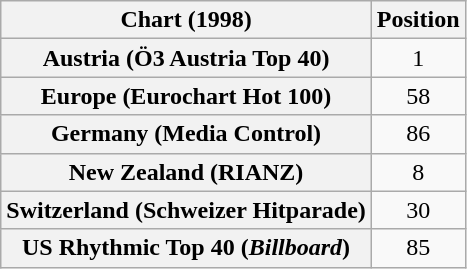<table class="wikitable sortable plainrowheaders" style="text-align:center">
<tr>
<th scope="col">Chart (1998)</th>
<th scope="col">Position</th>
</tr>
<tr>
<th scope="row">Austria (Ö3 Austria Top 40)</th>
<td>1</td>
</tr>
<tr>
<th scope="row">Europe (Eurochart Hot 100)</th>
<td>58</td>
</tr>
<tr>
<th scope="row">Germany (Media Control)</th>
<td>86</td>
</tr>
<tr>
<th scope="row">New Zealand (RIANZ)</th>
<td>8</td>
</tr>
<tr>
<th scope="row">Switzerland (Schweizer Hitparade)</th>
<td>30</td>
</tr>
<tr>
<th scope="row">US Rhythmic Top 40 (<em>Billboard</em>)</th>
<td>85</td>
</tr>
</table>
